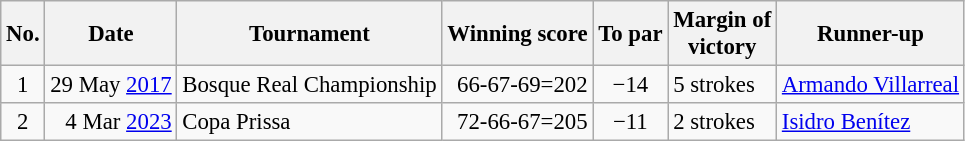<table class="wikitable" style="font-size:95%;">
<tr>
<th>No.</th>
<th>Date</th>
<th>Tournament</th>
<th>Winning score</th>
<th>To par</th>
<th>Margin of<br>victory</th>
<th>Runner-up</th>
</tr>
<tr>
<td align=center>1</td>
<td align=right>29 May <a href='#'>2017</a></td>
<td>Bosque Real Championship</td>
<td align=right>66-67-69=202</td>
<td align=center>−14</td>
<td>5 strokes</td>
<td> <a href='#'>Armando Villarreal</a></td>
</tr>
<tr>
<td align=center>2</td>
<td align=right>4 Mar <a href='#'>2023</a></td>
<td>Copa Prissa</td>
<td align=right>72-66-67=205</td>
<td align=center>−11</td>
<td>2 strokes</td>
<td> <a href='#'>Isidro Benítez</a></td>
</tr>
</table>
